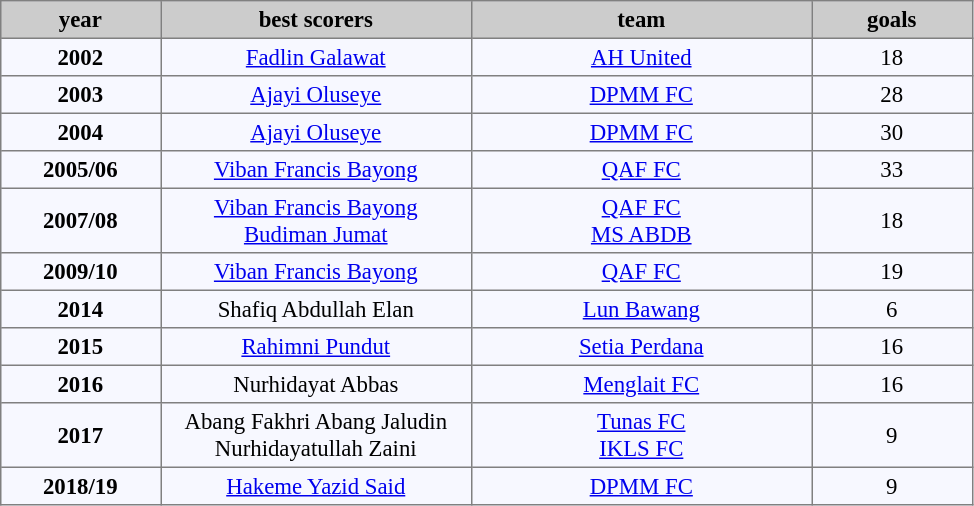<table bgcolor=#f7f8ff align=center cellpadding=3 cellspacing=0 border=1 style="font-size:95%; border:gray solid 1px; border-collapse:collapse">
<tr bgcolor=#CCCCCC align=center>
<th width=100>year</th>
<th width=200>best scorers</th>
<th width=220>team</th>
<th width=100>goals</th>
</tr>
<tr align=center>
<td><strong>2002</strong></td>
<td> <a href='#'>Fadlin Galawat</a></td>
<td><a href='#'>AH United</a></td>
<td>18</td>
</tr>
<tr align=center>
<td><strong>2003</strong></td>
<td> <a href='#'>Ajayi Oluseye</a></td>
<td><a href='#'>DPMM FC</a></td>
<td>28</td>
</tr>
<tr align=center>
<td><strong>2004</strong></td>
<td> <a href='#'>Ajayi Oluseye</a></td>
<td><a href='#'>DPMM FC</a></td>
<td>30</td>
</tr>
<tr align=center>
<td><strong>2005/06</strong></td>
<td> <a href='#'>Viban Francis Bayong</a></td>
<td><a href='#'>QAF FC</a></td>
<td>33</td>
</tr>
<tr align=center>
<td><strong>2007/08</strong></td>
<td> <a href='#'>Viban Francis Bayong</a> <br>  <a href='#'>Budiman Jumat</a></td>
<td><a href='#'>QAF FC</a> <br> <a href='#'>MS ABDB</a></td>
<td>18</td>
</tr>
<tr align=center>
<td><strong>2009/10</strong></td>
<td> <a href='#'>Viban Francis Bayong</a></td>
<td><a href='#'>QAF FC</a></td>
<td>19</td>
</tr>
<tr align=center>
<td><strong>2014</strong></td>
<td> Shafiq Abdullah Elan</td>
<td><a href='#'>Lun Bawang</a></td>
<td>6</td>
</tr>
<tr align=center>
<td><strong>2015</strong></td>
<td> <a href='#'>Rahimni Pundut</a></td>
<td><a href='#'>Setia Perdana</a></td>
<td>16</td>
</tr>
<tr align=center>
<td><strong>2016</strong></td>
<td> Nurhidayat Abbas</td>
<td><a href='#'>Menglait FC</a></td>
<td>16</td>
</tr>
<tr align=center>
<td><strong>2017</strong></td>
<td> Abang Fakhri Abang Jaludin <br>  Nurhidayatullah Zaini</td>
<td><a href='#'>Tunas FC</a> <br> <a href='#'>IKLS FC</a></td>
<td>9</td>
</tr>
<tr align=center>
<td><strong>2018/19</strong></td>
<td> <a href='#'>Hakeme Yazid Said</a></td>
<td><a href='#'>DPMM FC</a></td>
<td>9</td>
</tr>
</table>
